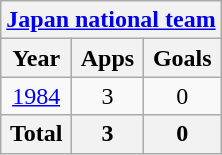<table class="wikitable" style="text-align:center">
<tr>
<th colspan=3><a href='#'>Japan national team</a></th>
</tr>
<tr>
<th>Year</th>
<th>Apps</th>
<th>Goals</th>
</tr>
<tr>
<td><a href='#'>1984</a></td>
<td>3</td>
<td>0</td>
</tr>
<tr>
<th>Total</th>
<th>3</th>
<th>0</th>
</tr>
</table>
